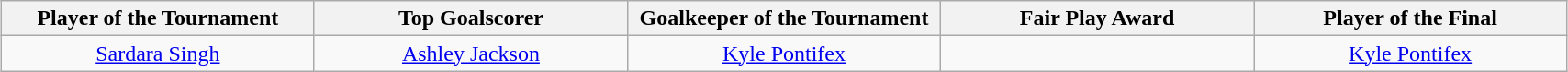<table class=wikitable style="margin:auto; text-align:center">
<tr>
<th style="width: 220px;">Player of the Tournament</th>
<th style="width: 220px;">Top Goalscorer</th>
<th style="width: 220px;">Goalkeeper of the Tournament</th>
<th style="width: 220px;">Fair Play Award</th>
<th style="width: 220px;">Player of the Final</th>
</tr>
<tr>
<td> <a href='#'>Sardara Singh</a></td>
<td> <a href='#'>Ashley Jackson</a></td>
<td> <a href='#'>Kyle Pontifex</a></td>
<td></td>
<td> <a href='#'>Kyle Pontifex</a></td>
</tr>
</table>
